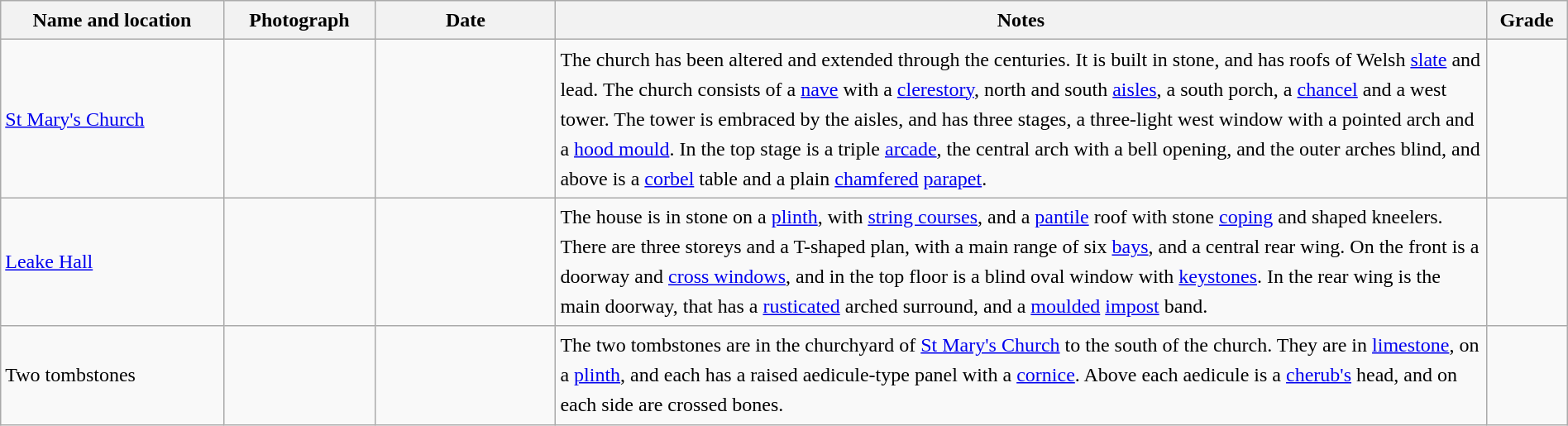<table class="wikitable sortable plainrowheaders" style="width:100%; border:0px; text-align:left; line-height:150%">
<tr>
<th scope="col"  style="width:150px">Name and location</th>
<th scope="col"  style="width:100px" class="unsortable">Photograph</th>
<th scope="col"  style="width:120px">Date</th>
<th scope="col"  style="width:650px" class="unsortable">Notes</th>
<th scope="col"  style="width:50px">Grade</th>
</tr>
<tr>
<td><a href='#'>St Mary's Church</a><br><small></small></td>
<td></td>
<td align="center"></td>
<td>The church has been altered and extended through the centuries. It is built in stone, and has roofs of Welsh <a href='#'>slate</a> and lead. The church consists of a <a href='#'>nave</a> with a <a href='#'>clerestory</a>, north and south <a href='#'>aisles</a>, a south porch, a <a href='#'>chancel</a> and a west tower. The tower is embraced by the aisles, and has three stages, a three-light west window with a pointed arch and a <a href='#'>hood mould</a>. In the top stage is a triple <a href='#'>arcade</a>, the central arch with a bell opening, and the outer arches blind, and above is a <a href='#'>corbel</a> table and a plain <a href='#'>chamfered</a> <a href='#'>parapet</a>.</td>
<td align="center" ></td>
</tr>
<tr>
<td><a href='#'>Leake Hall</a><br><small></small></td>
<td></td>
<td align="center"></td>
<td>The house is in stone on a <a href='#'>plinth</a>, with <a href='#'>string courses</a>, and a <a href='#'>pantile</a> roof with stone <a href='#'>coping</a> and shaped kneelers. There are three storeys and a T-shaped plan, with a main range of six <a href='#'>bays</a>, and a central rear wing. On the front is a doorway and <a href='#'>cross windows</a>, and in the top floor is a blind oval window with <a href='#'>keystones</a>. In the rear wing is the main doorway, that has a <a href='#'>rusticated</a> arched surround, and a <a href='#'>moulded</a> <a href='#'>impost</a> band.</td>
<td align="center" ></td>
</tr>
<tr>
<td>Two tombstones<br><small></small></td>
<td></td>
<td align="center"></td>
<td>The two tombstones are in the churchyard of <a href='#'>St Mary's Church</a> to the south of the church. They are in <a href='#'>limestone</a>, on a <a href='#'>plinth</a>, and each has a raised aedicule-type panel with a <a href='#'>cornice</a>. Above each aedicule is a <a href='#'>cherub's</a> head, and on each side are crossed bones.</td>
<td align="center" ></td>
</tr>
<tr>
</tr>
</table>
